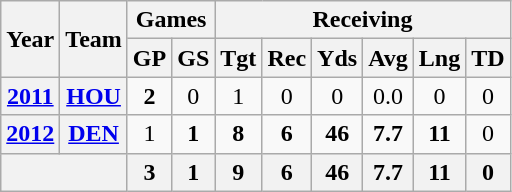<table class="wikitable" style="text-align:center">
<tr>
<th rowspan="2">Year</th>
<th rowspan="2">Team</th>
<th colspan="2">Games</th>
<th colspan="6">Receiving</th>
</tr>
<tr>
<th>GP</th>
<th>GS</th>
<th>Tgt</th>
<th>Rec</th>
<th>Yds</th>
<th>Avg</th>
<th>Lng</th>
<th>TD</th>
</tr>
<tr>
<th><a href='#'>2011</a></th>
<th><a href='#'>HOU</a></th>
<td><strong>2</strong></td>
<td>0</td>
<td>1</td>
<td>0</td>
<td>0</td>
<td>0.0</td>
<td>0</td>
<td>0</td>
</tr>
<tr>
<th><a href='#'>2012</a></th>
<th><a href='#'>DEN</a></th>
<td>1</td>
<td><strong>1</strong></td>
<td><strong>8</strong></td>
<td><strong>6</strong></td>
<td><strong>46</strong></td>
<td><strong>7.7</strong></td>
<td><strong>11</strong></td>
<td>0</td>
</tr>
<tr>
<th colspan="2"></th>
<th>3</th>
<th>1</th>
<th>9</th>
<th>6</th>
<th>46</th>
<th>7.7</th>
<th>11</th>
<th>0</th>
</tr>
</table>
